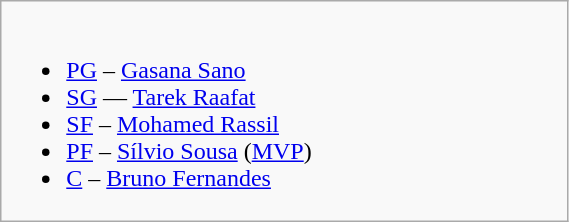<table class="wikitable" width=30%>
<tr>
<td><br><ul><li><a href='#'>PG</a> –  <a href='#'>Gasana Sano</a></li><li><a href='#'>SG</a> —  <a href='#'>Tarek Raafat</a></li><li><a href='#'>SF</a> –  <a href='#'>Mohamed Rassil</a></li><li><a href='#'>PF</a> –  <a href='#'>Sílvio Sousa</a> (<a href='#'>MVP</a>)</li><li><a href='#'>C</a> –  <a href='#'>Bruno Fernandes</a></li></ul></td>
</tr>
</table>
